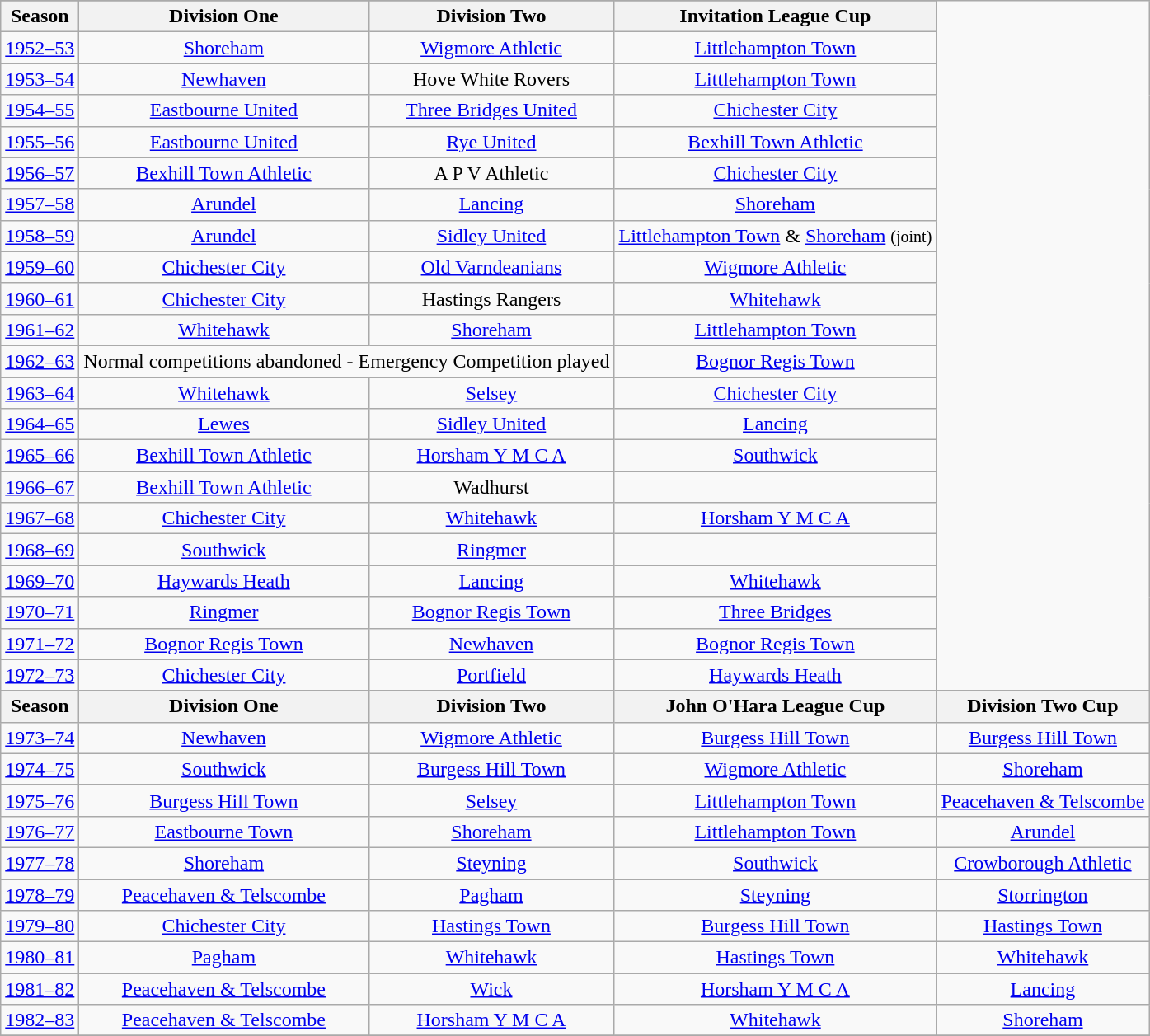<table class="wikitable" style="text-align: center">
<tr>
</tr>
<tr>
<th>Season</th>
<th>Division One</th>
<th>Division Two</th>
<th>Invitation League Cup</th>
</tr>
<tr>
<td><a href='#'>1952–53</a></td>
<td><a href='#'>Shoreham</a></td>
<td><a href='#'>Wigmore Athletic</a></td>
<td><a href='#'>Littlehampton Town</a></td>
</tr>
<tr>
<td><a href='#'>1953–54</a></td>
<td><a href='#'>Newhaven</a></td>
<td>Hove White Rovers</td>
<td><a href='#'>Littlehampton Town</a></td>
</tr>
<tr>
<td><a href='#'>1954–55</a></td>
<td><a href='#'>Eastbourne United</a></td>
<td><a href='#'>Three Bridges United</a></td>
<td><a href='#'>Chichester City</a></td>
</tr>
<tr>
<td><a href='#'>1955–56</a></td>
<td><a href='#'>Eastbourne United</a></td>
<td><a href='#'>Rye United</a></td>
<td><a href='#'>Bexhill Town Athletic</a></td>
</tr>
<tr>
<td><a href='#'>1956–57</a></td>
<td><a href='#'>Bexhill Town Athletic</a></td>
<td>A P V Athletic</td>
<td><a href='#'>Chichester City</a></td>
</tr>
<tr>
<td><a href='#'>1957–58</a></td>
<td><a href='#'>Arundel</a></td>
<td><a href='#'>Lancing</a></td>
<td><a href='#'>Shoreham</a></td>
</tr>
<tr>
<td><a href='#'>1958–59</a></td>
<td><a href='#'>Arundel</a></td>
<td><a href='#'>Sidley United</a></td>
<td><a href='#'>Littlehampton Town</a> & <a href='#'>Shoreham</a> <small>(joint)</small></td>
</tr>
<tr>
<td><a href='#'>1959–60</a></td>
<td><a href='#'>Chichester City</a></td>
<td><a href='#'>Old Varndeanians</a></td>
<td><a href='#'>Wigmore Athletic</a></td>
</tr>
<tr>
<td><a href='#'>1960–61</a></td>
<td><a href='#'>Chichester City</a></td>
<td>Hastings Rangers</td>
<td><a href='#'>Whitehawk</a></td>
</tr>
<tr>
<td><a href='#'>1961–62</a></td>
<td><a href='#'>Whitehawk</a></td>
<td><a href='#'>Shoreham</a></td>
<td><a href='#'>Littlehampton Town</a></td>
</tr>
<tr>
<td><a href='#'>1962–63</a></td>
<td colspan=2>Normal competitions abandoned - Emergency Competition played</td>
<td><a href='#'>Bognor Regis Town</a></td>
</tr>
<tr>
<td><a href='#'>1963–64</a></td>
<td><a href='#'>Whitehawk</a></td>
<td><a href='#'>Selsey</a></td>
<td><a href='#'>Chichester City</a></td>
</tr>
<tr>
<td><a href='#'>1964–65</a></td>
<td><a href='#'>Lewes</a></td>
<td><a href='#'>Sidley United</a></td>
<td><a href='#'>Lancing</a></td>
</tr>
<tr>
<td><a href='#'>1965–66</a></td>
<td><a href='#'>Bexhill Town Athletic</a></td>
<td><a href='#'>Horsham Y M C A</a></td>
<td><a href='#'>Southwick</a></td>
</tr>
<tr>
<td><a href='#'>1966–67</a></td>
<td><a href='#'>Bexhill Town Athletic</a></td>
<td>Wadhurst</td>
<td></td>
</tr>
<tr>
<td><a href='#'>1967–68</a></td>
<td><a href='#'>Chichester City</a></td>
<td><a href='#'>Whitehawk</a></td>
<td><a href='#'>Horsham Y M C A</a></td>
</tr>
<tr>
<td><a href='#'>1968–69</a></td>
<td><a href='#'>Southwick</a></td>
<td><a href='#'>Ringmer</a></td>
<td></td>
</tr>
<tr>
<td><a href='#'>1969–70</a></td>
<td><a href='#'>Haywards Heath</a></td>
<td><a href='#'>Lancing</a></td>
<td><a href='#'>Whitehawk</a></td>
</tr>
<tr>
<td><a href='#'>1970–71</a></td>
<td><a href='#'>Ringmer</a></td>
<td><a href='#'>Bognor Regis Town</a></td>
<td><a href='#'>Three Bridges</a></td>
</tr>
<tr>
<td><a href='#'>1971–72</a></td>
<td><a href='#'>Bognor Regis Town</a></td>
<td><a href='#'>Newhaven</a></td>
<td><a href='#'>Bognor Regis Town</a></td>
</tr>
<tr>
<td><a href='#'>1972–73</a></td>
<td><a href='#'>Chichester City</a></td>
<td><a href='#'>Portfield</a></td>
<td><a href='#'>Haywards Heath</a></td>
</tr>
<tr>
<th>Season</th>
<th>Division One</th>
<th>Division Two</th>
<th>John O'Hara League Cup</th>
<th>Division Two Cup</th>
</tr>
<tr>
<td><a href='#'>1973–74</a></td>
<td><a href='#'>Newhaven</a></td>
<td><a href='#'>Wigmore Athletic</a></td>
<td><a href='#'>Burgess Hill Town</a></td>
<td><a href='#'>Burgess Hill Town</a></td>
</tr>
<tr>
<td><a href='#'>1974–75</a></td>
<td><a href='#'>Southwick</a></td>
<td><a href='#'>Burgess Hill Town</a></td>
<td><a href='#'>Wigmore Athletic</a></td>
<td><a href='#'>Shoreham</a></td>
</tr>
<tr>
<td><a href='#'>1975–76</a></td>
<td><a href='#'>Burgess Hill Town</a></td>
<td><a href='#'>Selsey</a></td>
<td><a href='#'>Littlehampton Town</a></td>
<td><a href='#'>Peacehaven & Telscombe</a></td>
</tr>
<tr>
<td><a href='#'>1976–77</a></td>
<td><a href='#'>Eastbourne Town</a></td>
<td><a href='#'>Shoreham</a></td>
<td><a href='#'>Littlehampton Town</a></td>
<td><a href='#'>Arundel</a></td>
</tr>
<tr>
<td><a href='#'>1977–78</a></td>
<td><a href='#'>Shoreham</a></td>
<td><a href='#'>Steyning</a></td>
<td><a href='#'>Southwick</a></td>
<td><a href='#'>Crowborough Athletic</a></td>
</tr>
<tr>
<td><a href='#'>1978–79</a></td>
<td><a href='#'>Peacehaven & Telscombe</a></td>
<td><a href='#'>Pagham</a></td>
<td><a href='#'>Steyning</a></td>
<td><a href='#'>Storrington</a></td>
</tr>
<tr>
<td><a href='#'>1979–80</a></td>
<td><a href='#'>Chichester City</a></td>
<td><a href='#'>Hastings Town</a></td>
<td><a href='#'>Burgess Hill Town</a></td>
<td><a href='#'>Hastings Town</a></td>
</tr>
<tr>
<td><a href='#'>1980–81</a></td>
<td><a href='#'>Pagham</a></td>
<td><a href='#'>Whitehawk</a></td>
<td><a href='#'>Hastings Town</a></td>
<td><a href='#'>Whitehawk</a></td>
</tr>
<tr>
<td><a href='#'>1981–82</a></td>
<td><a href='#'>Peacehaven & Telscombe</a></td>
<td><a href='#'>Wick</a></td>
<td><a href='#'>Horsham Y M C A</a></td>
<td><a href='#'>Lancing</a></td>
</tr>
<tr>
<td><a href='#'>1982–83</a></td>
<td><a href='#'>Peacehaven & Telscombe</a></td>
<td><a href='#'>Horsham Y M C A</a></td>
<td><a href='#'>Whitehawk</a></td>
<td><a href='#'>Shoreham</a></td>
</tr>
<tr>
</tr>
</table>
